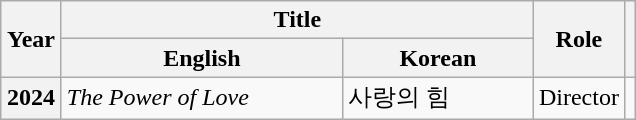<table class="wikitable plainrowheaders">
<tr>
<th scope="col" rowspan="2" style="width:33px;">Year</th>
<th scope="col" colspan="2">Title</th>
<th rowspan="2">Role</th>
<th rowspan="2" scope="col" class="unsortable"></th>
</tr>
<tr>
<th width="180">English</th>
<th width="120">Korean</th>
</tr>
<tr>
<th scope="row">2024</th>
<td><em>The Power of Love</em></td>
<td>사랑의 힘</td>
<td>Director</td>
<td></td>
</tr>
</table>
